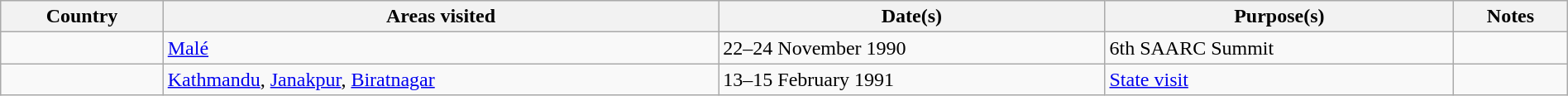<table style="width: 100%;margin: 1em auto 1em auto" class="wikitable outercollapse sortable">
<tr>
<th>Country</th>
<th>Areas visited</th>
<th>Date(s)</th>
<th>Purpose(s)</th>
<th>Notes</th>
</tr>
<tr>
<td></td>
<td><a href='#'>Malé</a></td>
<td>22–24 November 1990</td>
<td>6th SAARC Summit</td>
<td></td>
</tr>
<tr>
<td></td>
<td><a href='#'>Kathmandu</a>, <a href='#'>Janakpur</a>, <a href='#'>Biratnagar</a></td>
<td>13–15 February 1991</td>
<td><a href='#'>State visit</a></td>
<td></td>
</tr>
</table>
